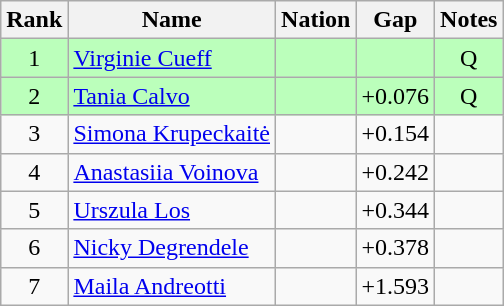<table class="wikitable sortable" style="text-align:center">
<tr>
<th>Rank</th>
<th>Name</th>
<th>Nation</th>
<th>Gap</th>
<th>Notes</th>
</tr>
<tr bgcolor=bbffbb>
<td>1</td>
<td align=left><a href='#'>Virginie Cueff</a></td>
<td align=left></td>
<td></td>
<td>Q</td>
</tr>
<tr bgcolor=bbffbb>
<td>2</td>
<td align=left><a href='#'>Tania Calvo</a></td>
<td align=left></td>
<td>+0.076</td>
<td>Q</td>
</tr>
<tr>
<td>3</td>
<td align=left><a href='#'>Simona Krupeckaitė</a></td>
<td align=left></td>
<td>+0.154</td>
<td></td>
</tr>
<tr>
<td>4</td>
<td align=left><a href='#'>Anastasiia Voinova</a></td>
<td align=left></td>
<td>+0.242</td>
<td></td>
</tr>
<tr>
<td>5</td>
<td align=left><a href='#'>Urszula Los</a></td>
<td align=left></td>
<td>+0.344</td>
<td></td>
</tr>
<tr>
<td>6</td>
<td align=left><a href='#'>Nicky Degrendele</a></td>
<td align=left></td>
<td>+0.378</td>
<td></td>
</tr>
<tr>
<td>7</td>
<td align=left><a href='#'>Maila Andreotti</a></td>
<td align=left></td>
<td>+1.593</td>
<td></td>
</tr>
</table>
